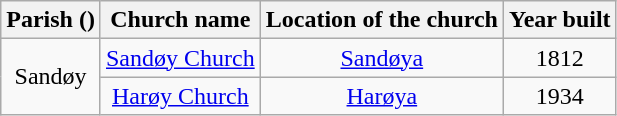<table class="wikitable" style="text-align:center">
<tr>
<th>Parish ()</th>
<th>Church name</th>
<th>Location of the church</th>
<th>Year built</th>
</tr>
<tr>
<td rowspan="2">Sandøy</td>
<td><a href='#'>Sandøy Church</a></td>
<td><a href='#'>Sandøya</a></td>
<td>1812</td>
</tr>
<tr>
<td><a href='#'>Harøy Church</a></td>
<td><a href='#'>Harøya</a></td>
<td>1934</td>
</tr>
</table>
